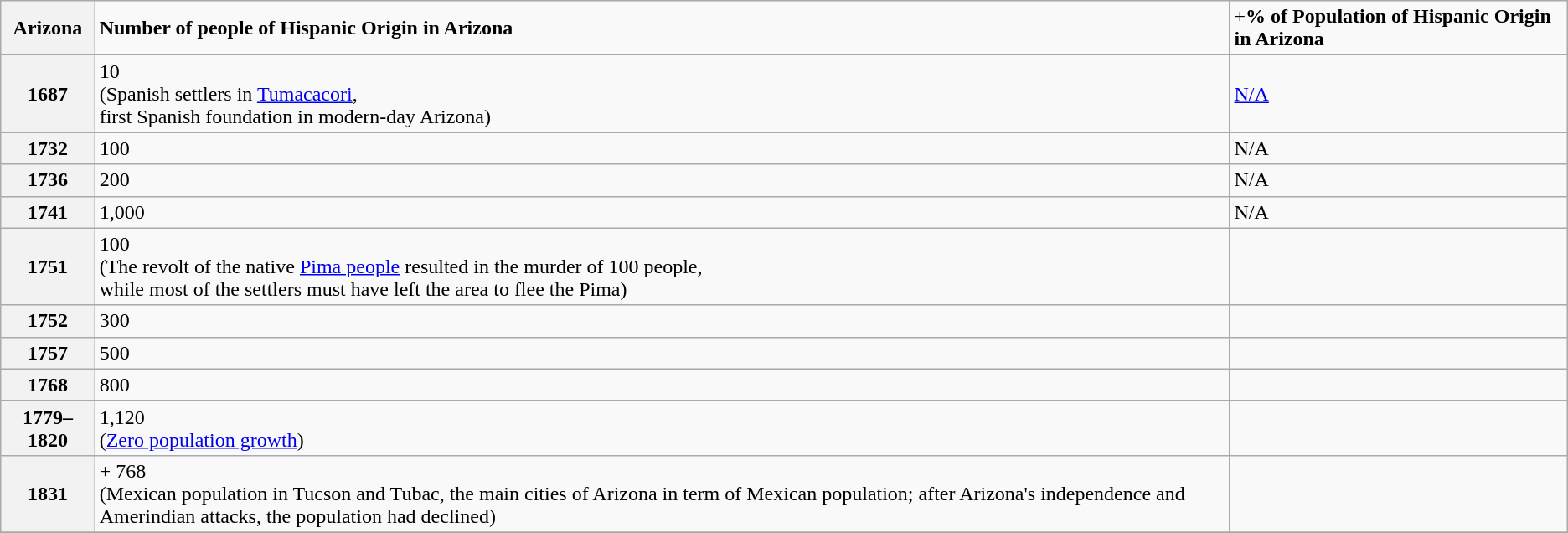<table class="wikitable sortable" font-size:75%">
<tr>
<th> Arizona</th>
<td><strong>Number of people of Hispanic Origin in Arizona</strong></td>
<td>+<strong>% of Population of Hispanic Origin in Arizona</strong></td>
</tr>
<tr>
<th>1687</th>
<td>10 <br> (Spanish settlers in <a href='#'>Tumacacori</a>,<br> first Spanish foundation in modern-day Arizona)</td>
<td><a href='#'>N/A</a></td>
</tr>
<tr>
<th>1732</th>
<td>100</td>
<td>N/A</td>
</tr>
<tr>
<th>1736</th>
<td>200</td>
<td>N/A</td>
</tr>
<tr>
<th>1741</th>
<td>1,000</td>
<td>N/A</td>
</tr>
<tr>
<th>1751</th>
<td>100<br> (The revolt of the native <a href='#'>Pima people</a> resulted in the murder of 100 people, <br> while most of the settlers must have left the area to flee the Pima)</td>
<td></td>
</tr>
<tr>
<th>1752</th>
<td>300</td>
<td></td>
</tr>
<tr>
<th>1757</th>
<td>500</td>
<td></td>
</tr>
<tr>
<th>1768</th>
<td>800</td>
<td></td>
</tr>
<tr>
<th>1779–1820</th>
<td>1,120 <br> (<a href='#'>Zero population growth</a>)</td>
<td></td>
</tr>
<tr>
<th>1831</th>
<td>+ 768 <br> (Mexican population in Tucson and Tubac, the main cities of Arizona in term of Mexican population; after Arizona's independence and Amerindian attacks, the population had declined)</td>
<td></td>
</tr>
<tr>
</tr>
</table>
